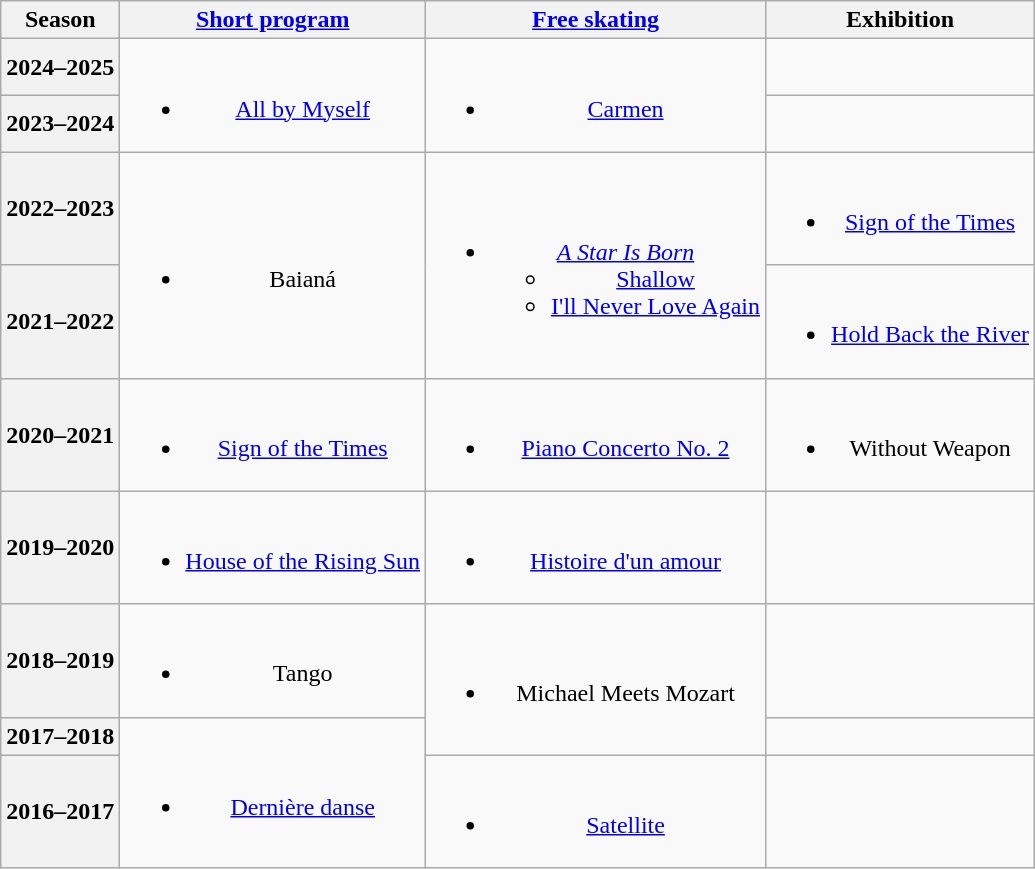<table class=wikitable style=text-align:center>
<tr>
<th>Season</th>
<th><a href='#'>Short program</a></th>
<th><a href='#'>Free skating</a></th>
<th>Exhibition</th>
</tr>
<tr>
<th>2024–2025 <br> </th>
<td rowspan=2><br><ul><li><a href='#'>All by Myself</a> <br></li></ul></td>
<td rowspan=2><br><ul><li><a href='#'>Carmen</a> <br></li></ul></td>
<td></td>
</tr>
<tr>
<th>2023–2024 <br> </th>
<td></td>
</tr>
<tr>
<th>2022–2023 <br> </th>
<td rowspan=2><br><ul><li>Baianá <br> </li></ul></td>
<td rowspan=2><br><ul><li><em><a href='#'>A Star Is Born</a></em><ul><li><a href='#'>Shallow</a> <br></li><li><a href='#'>I'll Never Love Again</a> <br> </li></ul></li></ul></td>
<td><br><ul><li><a href='#'>Sign of the Times</a> <br> </li></ul></td>
</tr>
<tr>
<th>2021–2022 <br> </th>
<td><br><ul><li><a href='#'>Hold Back the River</a> <br> </li></ul></td>
</tr>
<tr>
<th>2020–2021 <br> </th>
<td><br><ul><li><a href='#'>Sign of the Times</a> <br> </li></ul></td>
<td><br><ul><li><a href='#'>Piano Concerto No. 2</a> <br></li></ul></td>
<td><br><ul><li>Without Weapon <br> </li></ul></td>
</tr>
<tr>
<th>2019–2020 <br></th>
<td><br><ul><li><a href='#'>House of the Rising Sun</a> <br> </li></ul></td>
<td><br><ul><li><a href='#'>Histoire d'un amour</a> <br> </li></ul></td>
<td></td>
</tr>
<tr>
<th>2018–2019 <br> </th>
<td><br><ul><li>Tango <br></li></ul></td>
<td rowspan=2><br><ul><li>Michael Meets Mozart <br></li></ul></td>
<td></td>
</tr>
<tr>
<th>2017–2018</th>
<td rowspan=2><br><ul><li><a href='#'>Dernière danse</a> <br></li></ul></td>
<td></td>
</tr>
<tr>
<th>2016–2017</th>
<td><br><ul><li><a href='#'>Satellite</a> <br></li></ul></td>
<td></td>
</tr>
</table>
